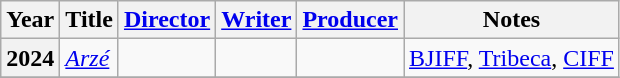<table class="wikitable plainrowheaders">
<tr>
<th scope="col">Year</th>
<th scope="col">Title</th>
<th scope="col"><a href='#'>Director</a></th>
<th scope="col"><a href='#'>Writer</a></th>
<th scope="col"><a href='#'>Producer</a></th>
<th scope="col">Notes</th>
</tr>
<tr>
<th scope=row>2024</th>
<td><em><a href='#'>Arzé</a></em></td>
<td></td>
<td></td>
<td></td>
<td><a href='#'>BJIFF</a>, <a href='#'>Tribeca</a>, <a href='#'>CIFF</a></td>
</tr>
<tr>
</tr>
</table>
